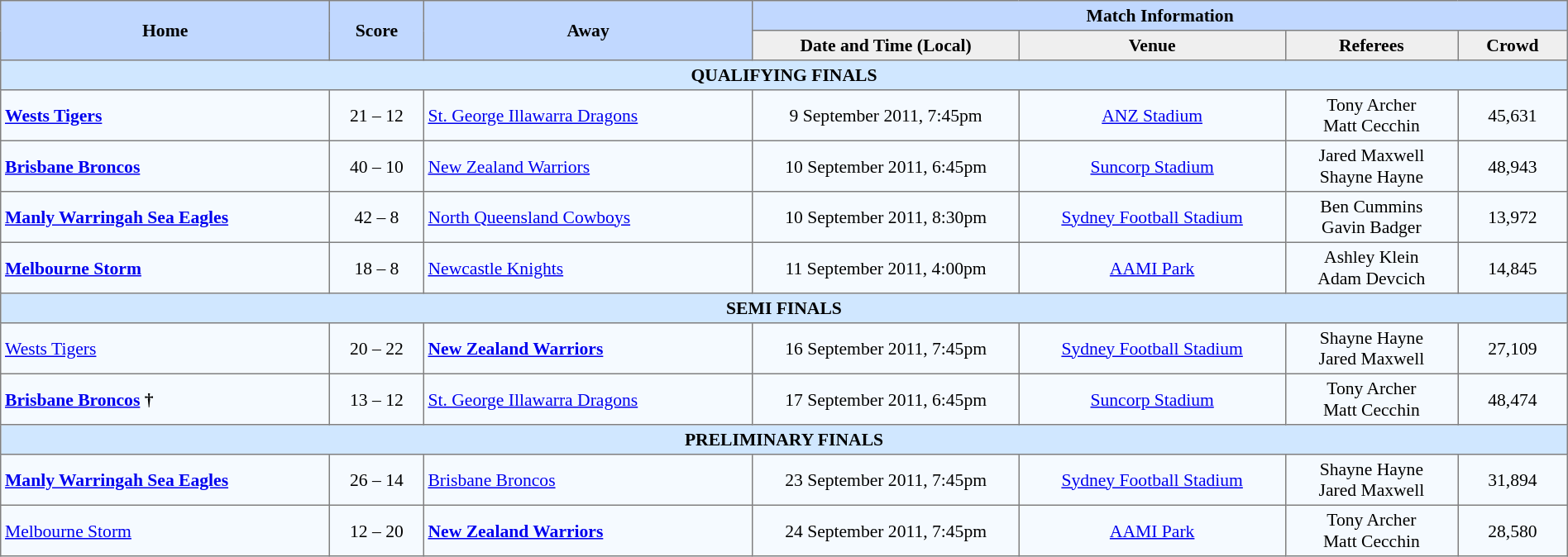<table border="1" cellpadding="3" cellspacing="0" style="border-collapse:collapse; font-size:90%; text-align:center; width:100%;">
<tr style="background:#c1d8ff;">
<th rowspan="2" style="width:21%;">Home</th>
<th rowspan="2" style="width:6%;">Score</th>
<th rowspan="2" style="width:21%;">Away</th>
<th colspan=6>Match Information</th>
</tr>
<tr style="background:#efefef;">
<th width=17%>Date and Time (Local)</th>
<th width=17%>Venue</th>
<th width=11%>Referees</th>
<th width=7%>Crowd</th>
</tr>
<tr style="background:#d0e7ff;">
<td colspan=7><strong>QUALIFYING FINALS</strong></td>
</tr>
<tr style="background:#f5faff;">
<td align=left> <strong><a href='#'>Wests Tigers</a></strong></td>
<td>21 – 12</td>
<td align=left> <a href='#'>St. George Illawarra Dragons</a></td>
<td>9 September 2011, 7:45pm</td>
<td><a href='#'>ANZ Stadium</a></td>
<td>Tony Archer<br>Matt Cecchin</td>
<td>45,631</td>
</tr>
<tr style="background:#f5faff;">
<td align=left> <strong><a href='#'>Brisbane Broncos</a></strong></td>
<td>40 – 10</td>
<td align=left> <a href='#'>New Zealand Warriors</a></td>
<td>10 September 2011, 6:45pm</td>
<td><a href='#'>Suncorp Stadium</a></td>
<td>Jared Maxwell<br>Shayne Hayne</td>
<td>48,943</td>
</tr>
<tr style="background:#f5faff;">
<td align=left> <strong><a href='#'>Manly Warringah Sea Eagles</a></strong></td>
<td>42 – 8</td>
<td align=left> <a href='#'>North Queensland Cowboys</a></td>
<td>10 September 2011, 8:30pm</td>
<td><a href='#'>Sydney Football Stadium</a></td>
<td>Ben Cummins<br>Gavin Badger</td>
<td>13,972</td>
</tr>
<tr style="background:#f5faff;">
<td align=left> <strong><a href='#'>Melbourne Storm</a></strong></td>
<td>18 – 8</td>
<td align=left> <a href='#'>Newcastle Knights</a></td>
<td>11 September 2011, 4:00pm</td>
<td><a href='#'>AAMI Park</a></td>
<td>Ashley Klein<br>Adam Devcich</td>
<td>14,845</td>
</tr>
<tr style="background:#d0e7ff;">
<td colspan=7><strong>SEMI FINALS</strong></td>
</tr>
<tr style="background:#f5faff;">
<td align=left> <a href='#'>Wests Tigers</a></td>
<td>20 – 22</td>
<td align=left> <strong><a href='#'>New Zealand Warriors</a></strong></td>
<td>16 September 2011, 7:45pm</td>
<td><a href='#'>Sydney Football Stadium</a></td>
<td>Shayne Hayne<br>Jared Maxwell</td>
<td>27,109</td>
</tr>
<tr style="background:#f5faff;">
<td align=left> <strong><a href='#'>Brisbane Broncos</a> †</strong></td>
<td>13 – 12</td>
<td align=left> <a href='#'>St. George Illawarra Dragons</a></td>
<td>17 September 2011, 6:45pm</td>
<td><a href='#'>Suncorp Stadium</a></td>
<td>Tony Archer<br>Matt Cecchin</td>
<td>48,474</td>
</tr>
<tr style="background:#d0e7ff;">
<td colspan=7><strong>PRELIMINARY FINALS</strong></td>
</tr>
<tr style="background:#f5faff;">
<td align=left> <strong><a href='#'>Manly Warringah Sea Eagles</a></strong></td>
<td>26 – 14</td>
<td align=left> <a href='#'>Brisbane Broncos</a></td>
<td>23 September 2011, 7:45pm</td>
<td><a href='#'>Sydney Football Stadium</a></td>
<td>Shayne Hayne<br>Jared Maxwell</td>
<td>31,894</td>
</tr>
<tr style="background:#f5faff;">
<td align=left> <a href='#'>Melbourne Storm</a></td>
<td>12 – 20</td>
<td align=left> <strong><a href='#'>New Zealand Warriors</a></strong></td>
<td>24 September 2011, 7:45pm</td>
<td><a href='#'>AAMI Park</a></td>
<td>Tony Archer<br>Matt Cecchin</td>
<td>28,580</td>
</tr>
</table>
